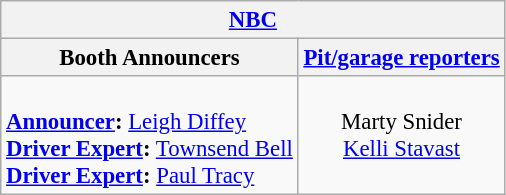<table class="wikitable" style="font-size: 95%">
<tr>
<th colspan=3><a href='#'>NBC</a></th>
</tr>
<tr>
<th>Booth Announcers</th>
<th><a href='#'>Pit/garage reporters</a></th>
</tr>
<tr>
<td valign="top" rowspan=3><br><strong><a href='#'>Announcer</a>:</strong> <a href='#'>Leigh Diffey</a><br>
<strong><a href='#'>Driver Expert</a>:</strong> <a href='#'>Townsend Bell</a><br>
<strong><a href='#'>Driver Expert</a>:</strong> <a href='#'>Paul Tracy</a><br></td>
<td align="center" valign="center" rowspan=3>Marty Snider<br><a href='#'>Kelli Stavast</a><br></td>
</tr>
<tr>
</tr>
</table>
